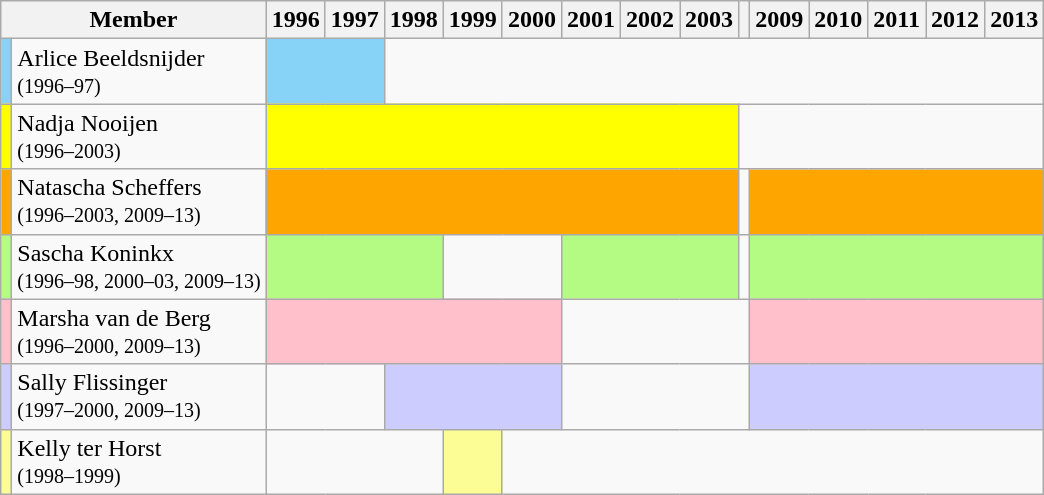<table class="wikitable">
<tr>
<th colspan="2">Member</th>
<th>1996</th>
<th>1997</th>
<th>1998</th>
<th>1999</th>
<th>2000</th>
<th>2001</th>
<th>2002</th>
<th>2003</th>
<th></th>
<th>2009</th>
<th>2010</th>
<th>2011</th>
<th>2012</th>
<th>2013</th>
</tr>
<tr>
<td style="background:#87D3F8"></td>
<td>Arlice Beeldsnijder<br><small>(1996–97)</small></td>
<td colspan="2"  style="text-align:center; background:#87D3F8;"></td>
<td colspan="13"></td>
</tr>
<tr>
<td style="background:yellow"></td>
<td>Nadja Nooijen<br><small>(1996–2003)</small></td>
<td colspan="8"  style="text-align:center; background:yellow;"></td>
<td colspan="7"></td>
</tr>
<tr>
<td style="background:orange"></td>
<td>Natascha Scheffers<br><small>(1996–2003, 2009–13)</small></td>
<td colspan="8"  style="text-align:center; background:orange;"></td>
<td colspan="1"></td>
<td colspan="6"  style="text-align:center; background:orange;"></td>
</tr>
<tr>
<td style="background:#B4FB84"></td>
<td>Sascha Koninkx<br><small>(1996–98, 2000–03, 2009–13)</small></td>
<td colspan="3"  style="text-align:center; background:#B4FB84;"></td>
<td colspan="2"></td>
<td colspan="3"  style="text-align:center; background:#B4FB84;"></td>
<td colspan="1"></td>
<td colspan="6"  style="text-align:center; background:#B4FB84;"></td>
</tr>
<tr>
<td style="background:pink;"></td>
<td>Marsha van de Berg<br><small>(1996–2000, 2009–13)</small></td>
<td colspan="5"  style="text-align:center; background:pink;"></td>
<td colspan="4"></td>
<td colspan="6"  style="text-align:center; background:pink;"></td>
</tr>
<tr>
<td style="background:#ccf;"></td>
<td>Sally Flissinger<br><small>(1997–2000, 2009–13)</small></td>
<td colspan="2"></td>
<td colspan="3" style="text-align:center; background:#ccf;"></td>
<td colspan="4"></td>
<td colspan="6" style="text-align:center; background:#ccf;"></td>
</tr>
<tr>
<td style="background:#FDFD96"></td>
<td>Kelly ter Horst<br><small>(1998–1999)</small></td>
<td colspan="3"></td>
<td colspan="1"  style="text-align:center; background:#FDFD96;"></td>
<td colspan="10"></td>
</tr>
</table>
